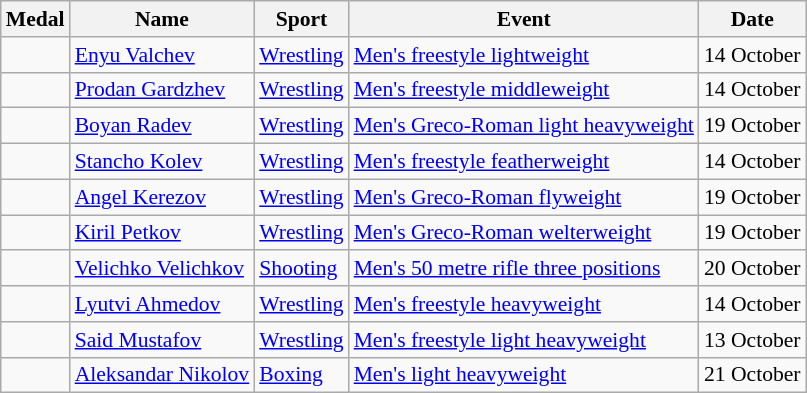<table class="wikitable sortable" style="font-size:90%">
<tr>
<th>Medal</th>
<th>Name</th>
<th>Sport</th>
<th>Event</th>
<th>Date</th>
</tr>
<tr>
<td></td>
<td><a href='#'>Enyu Valchev</a></td>
<td><a href='#'>Wrestling</a></td>
<td><a href='#'>Men's freestyle lightweight</a></td>
<td>14 October</td>
</tr>
<tr>
<td></td>
<td><a href='#'>Prodan Gardzhev</a></td>
<td><a href='#'>Wrestling</a></td>
<td><a href='#'>Men's freestyle middleweight</a></td>
<td>14 October</td>
</tr>
<tr>
<td></td>
<td><a href='#'>Boyan Radev</a></td>
<td><a href='#'>Wrestling</a></td>
<td><a href='#'>Men's Greco-Roman light heavyweight</a></td>
<td>19 October</td>
</tr>
<tr>
<td></td>
<td><a href='#'>Stancho Kolev</a></td>
<td><a href='#'>Wrestling</a></td>
<td><a href='#'>Men's freestyle featherweight</a></td>
<td>14 October</td>
</tr>
<tr>
<td></td>
<td><a href='#'>Angel Kerezov</a></td>
<td><a href='#'>Wrestling</a></td>
<td><a href='#'>Men's Greco-Roman flyweight</a></td>
<td>19 October</td>
</tr>
<tr>
<td></td>
<td><a href='#'>Kiril Petkov</a></td>
<td><a href='#'>Wrestling</a></td>
<td><a href='#'>Men's Greco-Roman welterweight</a></td>
<td>19 October</td>
</tr>
<tr>
<td></td>
<td><a href='#'>Velichko Velichkov</a></td>
<td><a href='#'>Shooting</a></td>
<td><a href='#'>Men's 50 metre rifle three positions</a></td>
<td>20 October</td>
</tr>
<tr>
<td></td>
<td><a href='#'>Lyutvi Ahmedov</a></td>
<td><a href='#'>Wrestling</a></td>
<td><a href='#'>Men's freestyle heavyweight</a></td>
<td>14 October</td>
</tr>
<tr>
<td></td>
<td><a href='#'>Said Mustafov</a></td>
<td><a href='#'>Wrestling</a></td>
<td><a href='#'>Men's freestyle light heavyweight</a></td>
<td>13 October</td>
</tr>
<tr>
<td></td>
<td><a href='#'>Aleksandar Nikolov</a></td>
<td><a href='#'>Boxing</a></td>
<td><a href='#'>Men's light heavyweight</a></td>
<td>21 October</td>
</tr>
</table>
